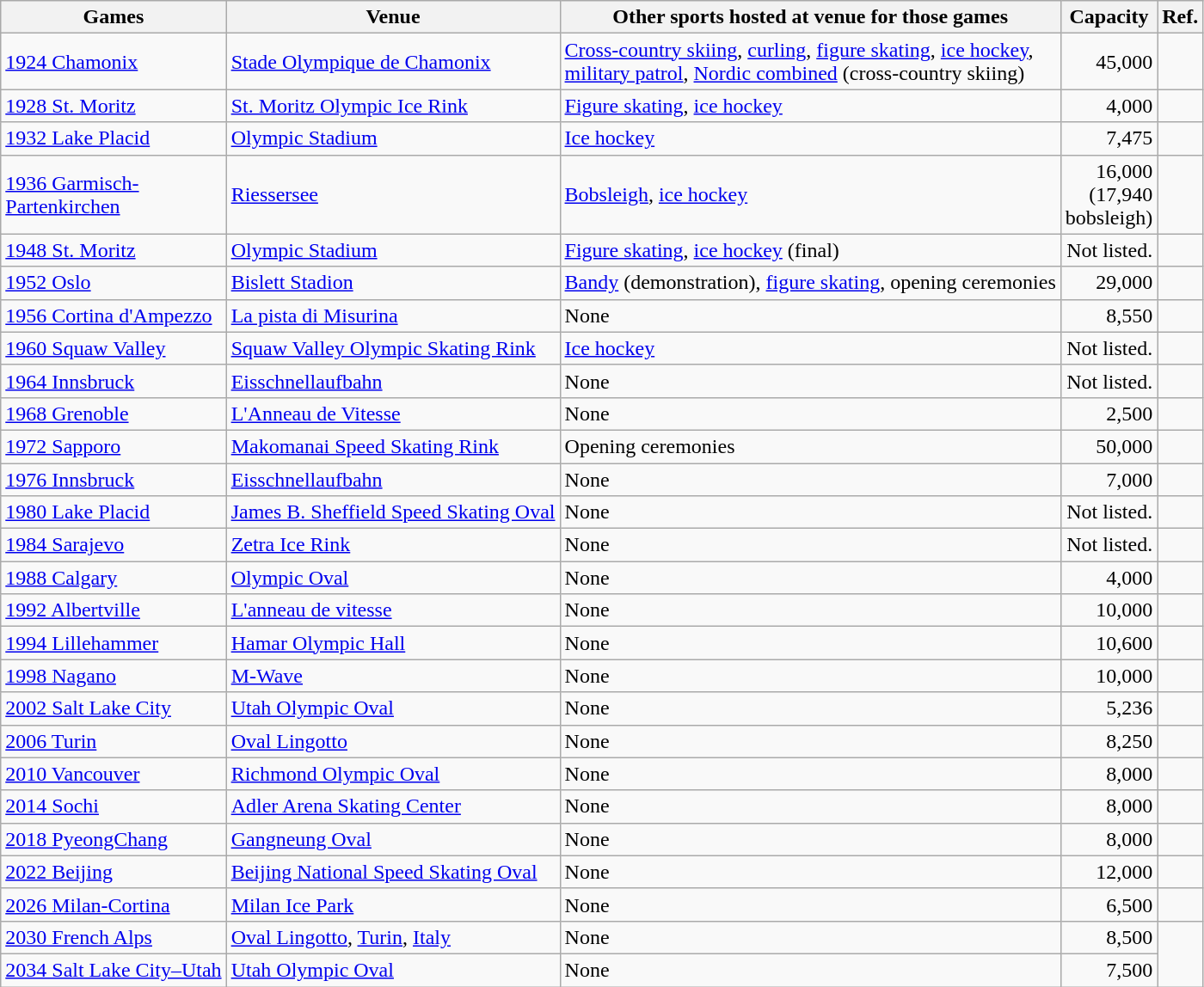<table class="wikitable sortable">
<tr>
<th>Games</th>
<th>Venue</th>
<th>Other sports hosted at venue for those games</th>
<th>Capacity</th>
<th>Ref.</th>
</tr>
<tr>
<td><a href='#'>1924 Chamonix</a></td>
<td><a href='#'>Stade Olympique de Chamonix</a></td>
<td><a href='#'>Cross-country skiing</a>, <a href='#'>curling</a>, <a href='#'>figure skating</a>, <a href='#'>ice hockey</a>,<br><a href='#'>military patrol</a>, <a href='#'>Nordic combined</a> (cross-country skiing)</td>
<td align="right">45,000</td>
<td align=center></td>
</tr>
<tr>
<td><a href='#'>1928 St. Moritz</a></td>
<td><a href='#'>St. Moritz Olympic Ice Rink</a></td>
<td><a href='#'>Figure skating</a>, <a href='#'>ice hockey</a></td>
<td align="right">4,000</td>
<td align=center></td>
</tr>
<tr>
<td><a href='#'>1932 Lake Placid</a></td>
<td><a href='#'>Olympic Stadium</a></td>
<td><a href='#'>Ice hockey</a></td>
<td align="right">7,475</td>
<td align=center></td>
</tr>
<tr>
<td><a href='#'>1936 Garmisch-<br>Partenkirchen</a></td>
<td><a href='#'>Riessersee</a></td>
<td><a href='#'>Bobsleigh</a>, <a href='#'>ice hockey</a></td>
<td align="right">16,000<br>(17,940<br>bobsleigh)</td>
<td align=center></td>
</tr>
<tr>
<td><a href='#'>1948 St. Moritz</a></td>
<td><a href='#'>Olympic Stadium</a></td>
<td><a href='#'>Figure skating</a>, <a href='#'>ice hockey</a> (final)</td>
<td align="right">Not listed.</td>
<td align=center></td>
</tr>
<tr>
<td><a href='#'>1952 Oslo</a></td>
<td><a href='#'>Bislett Stadion</a></td>
<td><a href='#'>Bandy</a> (demonstration), <a href='#'>figure skating</a>, opening ceremonies</td>
<td align="right">29,000</td>
<td align=center></td>
</tr>
<tr>
<td><a href='#'>1956 Cortina d'Ampezzo</a></td>
<td><a href='#'>La pista di Misurina</a></td>
<td>None</td>
<td align="right">8,550</td>
<td align=center></td>
</tr>
<tr>
<td><a href='#'>1960 Squaw Valley</a></td>
<td><a href='#'>Squaw Valley Olympic Skating Rink</a></td>
<td><a href='#'>Ice hockey</a></td>
<td align="right">Not listed.</td>
<td align=center></td>
</tr>
<tr>
<td><a href='#'>1964 Innsbruck</a></td>
<td><a href='#'>Eisschnellaufbahn</a></td>
<td>None</td>
<td align="right">Not listed.</td>
<td align=center></td>
</tr>
<tr>
<td><a href='#'>1968 Grenoble</a></td>
<td><a href='#'>L'Anneau de Vitesse</a></td>
<td>None</td>
<td align="right">2,500</td>
<td align=center></td>
</tr>
<tr>
<td><a href='#'>1972 Sapporo</a></td>
<td><a href='#'>Makomanai Speed Skating Rink</a></td>
<td>Opening ceremonies</td>
<td align="right">50,000</td>
<td align=center></td>
</tr>
<tr>
<td><a href='#'>1976 Innsbruck</a></td>
<td><a href='#'>Eisschnellaufbahn</a></td>
<td>None</td>
<td align="right">7,000</td>
<td align=center></td>
</tr>
<tr>
<td><a href='#'>1980 Lake Placid</a></td>
<td><a href='#'>James B. Sheffield Speed Skating Oval</a></td>
<td>None</td>
<td align="right">Not listed.</td>
<td align=center></td>
</tr>
<tr>
<td><a href='#'>1984 Sarajevo</a></td>
<td><a href='#'>Zetra Ice Rink</a></td>
<td>None</td>
<td align="right">Not listed.</td>
<td align=center></td>
</tr>
<tr>
<td><a href='#'>1988 Calgary</a></td>
<td><a href='#'>Olympic Oval</a></td>
<td>None</td>
<td align="right">4,000</td>
<td align=center></td>
</tr>
<tr>
<td><a href='#'>1992 Albertville</a></td>
<td><a href='#'>L'anneau de vitesse</a></td>
<td>None</td>
<td align="right">10,000</td>
<td align=center></td>
</tr>
<tr>
<td><a href='#'>1994 Lillehammer</a></td>
<td><a href='#'>Hamar Olympic Hall</a></td>
<td>None</td>
<td align="right">10,600</td>
<td align=center></td>
</tr>
<tr>
<td><a href='#'>1998 Nagano</a></td>
<td><a href='#'>M-Wave</a></td>
<td>None</td>
<td align="right">10,000</td>
<td align=center></td>
</tr>
<tr>
<td><a href='#'>2002 Salt Lake City</a></td>
<td><a href='#'>Utah Olympic Oval</a></td>
<td>None</td>
<td align="right">5,236</td>
<td align=center></td>
</tr>
<tr>
<td><a href='#'>2006 Turin</a></td>
<td><a href='#'>Oval Lingotto</a></td>
<td>None</td>
<td align="right">8,250</td>
<td align=center></td>
</tr>
<tr>
<td><a href='#'>2010 Vancouver</a></td>
<td><a href='#'>Richmond Olympic Oval</a></td>
<td>None</td>
<td align="right">8,000</td>
<td align=center></td>
</tr>
<tr>
<td><a href='#'>2014 Sochi</a></td>
<td><a href='#'>Adler Arena Skating Center</a></td>
<td>None</td>
<td align="right">8,000</td>
<td align=center></td>
</tr>
<tr>
<td><a href='#'>2018 PyeongChang</a></td>
<td><a href='#'>Gangneung Oval</a></td>
<td>None</td>
<td align="right">8,000</td>
<td align=center></td>
</tr>
<tr>
<td><a href='#'>2022 Beijing</a></td>
<td><a href='#'>Beijing National Speed Skating Oval</a></td>
<td>None</td>
<td align="right">12,000</td>
</tr>
<tr>
<td><a href='#'>2026 Milan-Cortina</a></td>
<td><a href='#'>Milan Ice Park</a></td>
<td>None</td>
<td align="right">6,500</td>
<td align=center></td>
</tr>
<tr>
<td><a href='#'>2030 French Alps</a></td>
<td><a href='#'>Oval Lingotto</a>, <a href='#'>Turin</a>, <a href='#'>Italy</a></td>
<td>None</td>
<td align="right">8,500</td>
</tr>
<tr>
<td><a href='#'>2034 Salt Lake City–Utah</a></td>
<td><a href='#'>Utah Olympic Oval</a></td>
<td>None</td>
<td align="right">7,500</td>
</tr>
</table>
